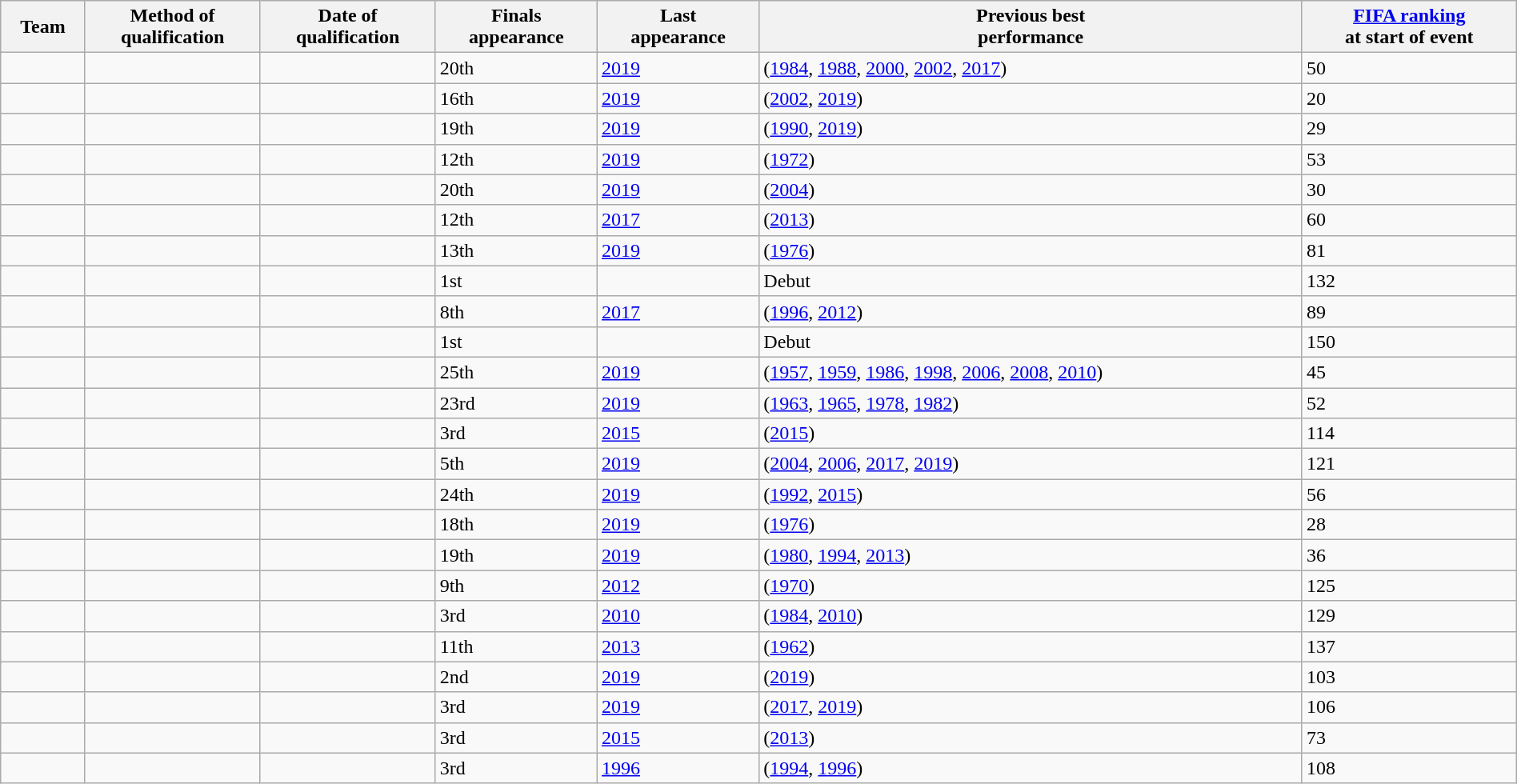<table class="wikitable" width="100%" style="text-align:left;">
<tr>
<th>Team</th>
<th>Method of<br>qualification</th>
<th>Date of<br>qualification</th>
<th>Finals<br>appearance</th>
<th>Last<br>appearance</th>
<th>Previous best<br>performance</th>
<th><a href='#'>FIFA ranking</a><br>at start of event</th>
</tr>
<tr>
<td></td>
<td></td>
<td></td>
<td>20th</td>
<td><a href='#'>2019</a></td>
<td> (<a href='#'>1984</a>, <a href='#'>1988</a>, <a href='#'>2000</a>, <a href='#'>2002</a>, <a href='#'>2017</a>)</td>
<td>50</td>
</tr>
<tr>
<td></td>
<td></td>
<td></td>
<td>16th</td>
<td><a href='#'>2019</a></td>
<td> (<a href='#'>2002</a>, <a href='#'>2019</a>)</td>
<td>20</td>
</tr>
<tr>
<td></td>
<td></td>
<td></td>
<td>19th</td>
<td><a href='#'>2019</a></td>
<td> (<a href='#'>1990</a>, <a href='#'>2019</a>)</td>
<td>29</td>
</tr>
<tr>
<td></td>
<td></td>
<td></td>
<td>12th</td>
<td><a href='#'>2019</a></td>
<td> (<a href='#'>1972</a>)</td>
<td>53</td>
</tr>
<tr>
<td></td>
<td></td>
<td></td>
<td>20th</td>
<td><a href='#'>2019</a></td>
<td> (<a href='#'>2004</a>)</td>
<td>30</td>
</tr>
<tr>
<td></td>
<td></td>
<td></td>
<td>12th</td>
<td><a href='#'>2017</a></td>
<td> (<a href='#'>2013</a>)</td>
<td>60</td>
</tr>
<tr>
<td></td>
<td></td>
<td></td>
<td>13th</td>
<td><a href='#'>2019</a></td>
<td> (<a href='#'>1976</a>)</td>
<td>81</td>
</tr>
<tr>
<td></td>
<td></td>
<td></td>
<td>1st</td>
<td></td>
<td>Debut</td>
<td>132</td>
</tr>
<tr>
<td></td>
<td></td>
<td></td>
<td>8th</td>
<td><a href='#'>2017</a></td>
<td> (<a href='#'>1996</a>, <a href='#'>2012</a>)</td>
<td>89</td>
</tr>
<tr>
<td></td>
<td></td>
<td></td>
<td>1st</td>
<td></td>
<td>Debut</td>
<td>150</td>
</tr>
<tr>
<td></td>
<td></td>
<td></td>
<td>25th</td>
<td><a href='#'>2019</a></td>
<td> (<a href='#'>1957</a>, <a href='#'>1959</a>, <a href='#'>1986</a>, <a href='#'>1998</a>, <a href='#'>2006</a>, <a href='#'>2008</a>, <a href='#'>2010</a>)</td>
<td>45</td>
</tr>
<tr>
<td></td>
<td></td>
<td></td>
<td>23rd</td>
<td><a href='#'>2019</a></td>
<td> (<a href='#'>1963</a>, <a href='#'>1965</a>, <a href='#'>1978</a>, <a href='#'>1982</a>)</td>
<td>52</td>
</tr>
<tr>
<td></td>
<td></td>
<td></td>
<td>3rd</td>
<td><a href='#'>2015</a></td>
<td> (<a href='#'>2015</a>)</td>
<td>114</td>
</tr>
<tr>
<td></td>
<td></td>
<td></td>
<td>5th</td>
<td><a href='#'>2019</a></td>
<td> (<a href='#'>2004</a>, <a href='#'>2006</a>, <a href='#'>2017</a>, <a href='#'>2019</a>)</td>
<td>121</td>
</tr>
<tr>
<td></td>
<td></td>
<td></td>
<td>24th</td>
<td><a href='#'>2019</a></td>
<td> (<a href='#'>1992</a>, <a href='#'>2015</a>)</td>
<td>56</td>
</tr>
<tr>
<td></td>
<td></td>
<td></td>
<td>18th</td>
<td><a href='#'>2019</a></td>
<td> (<a href='#'>1976</a>)</td>
<td>28</td>
</tr>
<tr>
<td></td>
<td></td>
<td></td>
<td>19th</td>
<td><a href='#'>2019</a></td>
<td> (<a href='#'>1980</a>, <a href='#'>1994</a>, <a href='#'>2013</a>)</td>
<td>36</td>
</tr>
<tr>
<td></td>
<td></td>
<td></td>
<td>9th</td>
<td><a href='#'>2012</a></td>
<td> (<a href='#'>1970</a>)</td>
<td>125</td>
</tr>
<tr>
<td></td>
<td></td>
<td></td>
<td>3rd</td>
<td><a href='#'>2010</a></td>
<td> (<a href='#'>1984</a>, <a href='#'>2010</a>)</td>
<td>129</td>
</tr>
<tr>
<td></td>
<td></td>
<td></td>
<td>11th</td>
<td><a href='#'>2013</a></td>
<td> (<a href='#'>1962</a>)</td>
<td>137</td>
</tr>
<tr>
<td></td>
<td></td>
<td></td>
<td>2nd</td>
<td><a href='#'>2019</a></td>
<td> (<a href='#'>2019</a>)</td>
<td>103</td>
</tr>
<tr>
<td></td>
<td></td>
<td></td>
<td>3rd</td>
<td><a href='#'>2019</a></td>
<td> (<a href='#'>2017</a>, <a href='#'>2019</a>)</td>
<td>106</td>
</tr>
<tr>
<td></td>
<td></td>
<td></td>
<td>3rd</td>
<td><a href='#'>2015</a></td>
<td> (<a href='#'>2013</a>)</td>
<td>73</td>
</tr>
<tr>
<td></td>
<td></td>
<td></td>
<td>3rd</td>
<td><a href='#'>1996</a></td>
<td> (<a href='#'>1994</a>, <a href='#'>1996</a>)</td>
<td>108</td>
</tr>
</table>
